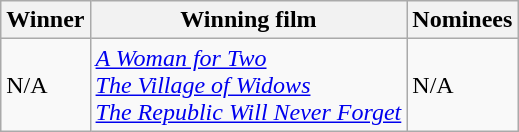<table class="wikitable">
<tr>
<th>Winner</th>
<th>Winning film</th>
<th>Nominees</th>
</tr>
<tr>
<td>N/A</td>
<td><em><a href='#'>A Woman for Two</a></em><br><em><a href='#'>The Village of Widows</a></em><br><em><a href='#'>The Republic Will Never Forget</a></em></td>
<td>N/A</td>
</tr>
</table>
